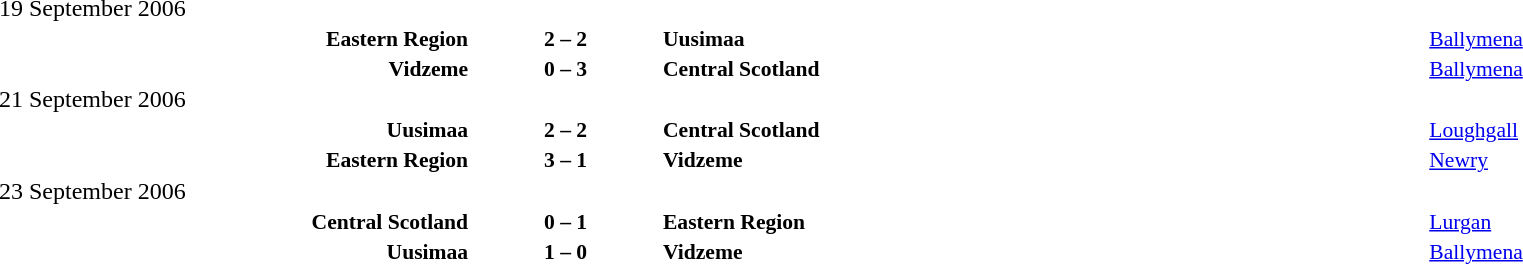<table width=100% cellspacing=1>
<tr>
<th width=25%></th>
<th width=10%></th>
<th></th>
</tr>
<tr>
<td>19 September 2006</td>
</tr>
<tr style=font-size:90%>
<td align=right><strong>Eastern Region</strong></td>
<td align=center><strong>2 – 2</strong></td>
<td><strong>Uusimaa</strong></td>
<td><a href='#'>Ballymena</a></td>
</tr>
<tr style=font-size:90%>
<td align=right><strong>Vidzeme</strong></td>
<td align=center><strong>0 – 3</strong></td>
<td><strong>Central Scotland</strong></td>
<td><a href='#'>Ballymena</a></td>
</tr>
<tr>
<td>21 September 2006</td>
</tr>
<tr style=font-size:90%>
<td align=right><strong>Uusimaa</strong></td>
<td align=center><strong>2 – 2</strong></td>
<td><strong>Central Scotland</strong></td>
<td><a href='#'>Loughgall</a></td>
</tr>
<tr style=font-size:90%>
<td align=right><strong>Eastern Region</strong></td>
<td align=center><strong>3 – 1</strong></td>
<td><strong>Vidzeme</strong></td>
<td><a href='#'>Newry</a></td>
</tr>
<tr>
<td>23 September 2006</td>
</tr>
<tr style=font-size:90%>
<td align=right><strong>Central Scotland</strong></td>
<td align=center><strong>0 – 1</strong></td>
<td><strong>Eastern Region</strong></td>
<td><a href='#'>Lurgan</a></td>
</tr>
<tr style=font-size:90%>
<td align=right><strong>Uusimaa</strong></td>
<td align=center><strong>1 – 0</strong></td>
<td><strong>Vidzeme</strong></td>
<td><a href='#'>Ballymena</a></td>
</tr>
</table>
